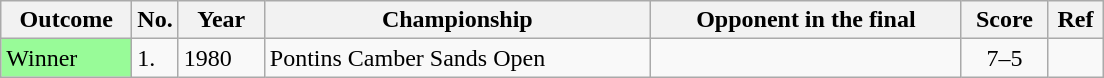<table class="sortable wikitable">
<tr>
<th width="80">Outcome</th>
<th width="20">No.</th>
<th width="50">Year</th>
<th width="250">Championship</th>
<th width="200">Opponent in the final</th>
<th width="50">Score</th>
<th scope="col" style="width:30px;">Ref</th>
</tr>
<tr>
<td style="background:#98FB98">Winner</td>
<td>1.</td>
<td>1980</td>
<td>Pontins Camber Sands Open</td>
<td> </td>
<td align="center">7–5</td>
<td></td>
</tr>
</table>
